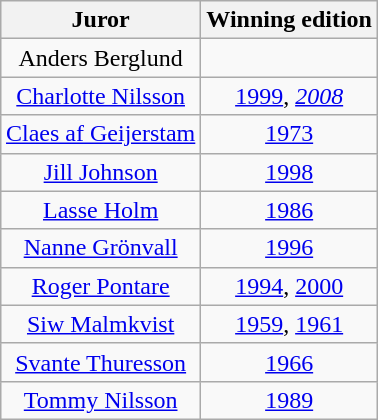<table class="sortable wikitable" style="margin: 1em auto 1em auto; text-align:center;">
<tr>
<th>Juror</th>
<th>Winning edition</th>
</tr>
<tr>
<td>Anders Berglund</td>
<td></td>
</tr>
<tr>
<td><a href='#'>Charlotte Nilsson</a></td>
<td><a href='#'>1999</a>, <em><a href='#'>2008</a></em></td>
</tr>
<tr>
<td><a href='#'>Claes af Geijerstam</a></td>
<td><a href='#'>1973</a></td>
</tr>
<tr>
<td><a href='#'>Jill Johnson</a></td>
<td><a href='#'>1998</a></td>
</tr>
<tr>
<td><a href='#'>Lasse Holm</a></td>
<td><a href='#'>1986</a></td>
</tr>
<tr>
<td><a href='#'>Nanne Grönvall</a></td>
<td><a href='#'>1996</a></td>
</tr>
<tr>
<td><a href='#'>Roger Pontare</a></td>
<td><a href='#'>1994</a>, <a href='#'>2000</a></td>
</tr>
<tr>
<td><a href='#'>Siw Malmkvist</a></td>
<td><a href='#'>1959</a>, <a href='#'>1961</a></td>
</tr>
<tr>
<td><a href='#'>Svante Thuresson</a></td>
<td><a href='#'>1966</a></td>
</tr>
<tr>
<td><a href='#'>Tommy Nilsson</a></td>
<td><a href='#'>1989</a></td>
</tr>
</table>
